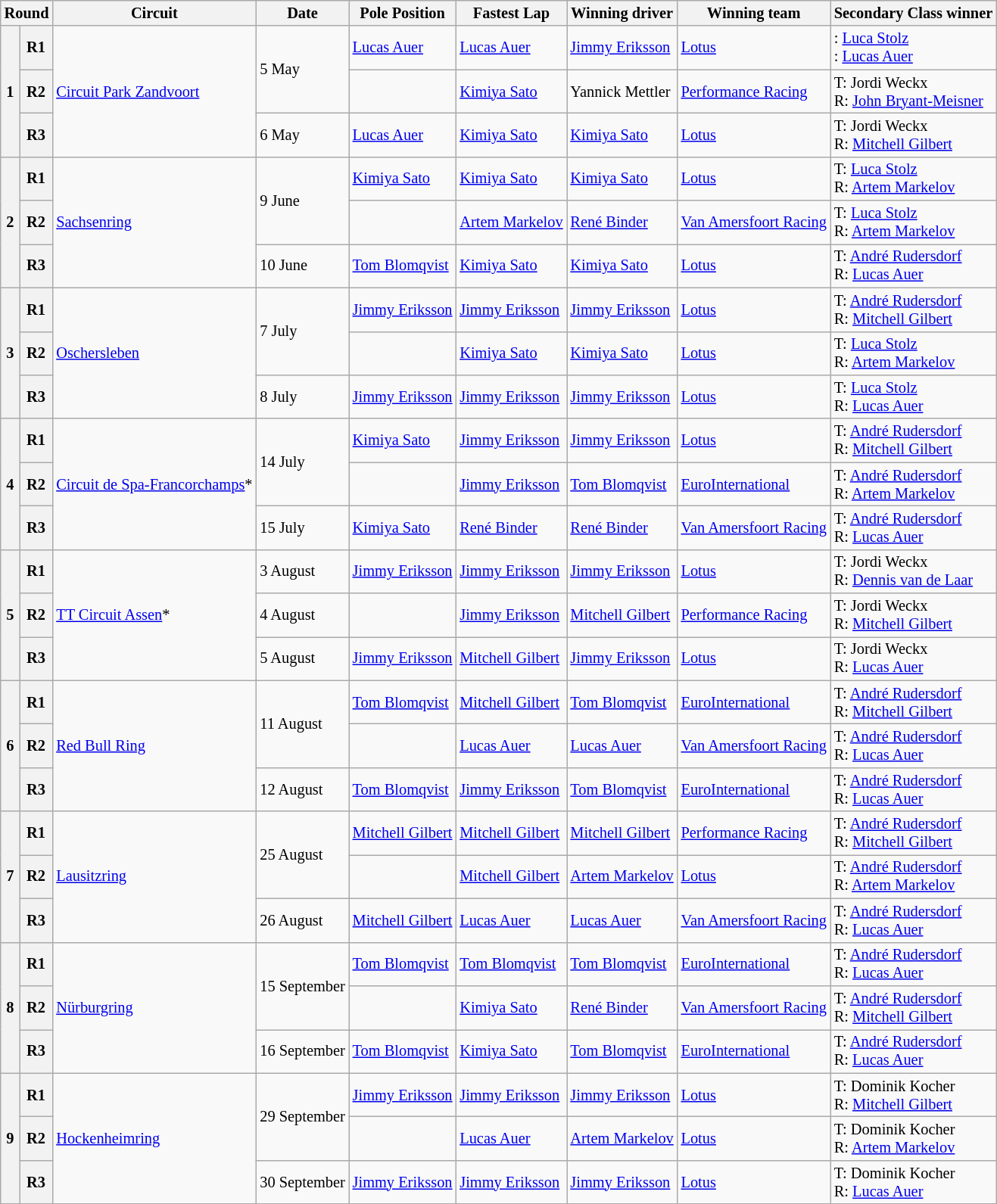<table class="wikitable" style="font-size: 85%">
<tr>
<th colspan=2>Round</th>
<th>Circuit</th>
<th>Date</th>
<th>Pole Position</th>
<th>Fastest Lap</th>
<th>Winning driver</th>
<th>Winning team</th>
<th>Secondary Class winner</th>
</tr>
<tr>
<th rowspan=3>1</th>
<th>R1</th>
<td rowspan=3> <a href='#'>Circuit Park Zandvoort</a></td>
<td rowspan=2>5 May</td>
<td> <a href='#'>Lucas Auer</a></td>
<td> <a href='#'>Lucas Auer</a></td>
<td> <a href='#'>Jimmy Eriksson</a></td>
<td> <a href='#'>Lotus</a></td>
<td>:  <a href='#'>Luca Stolz</a><br>:  <a href='#'>Lucas Auer</a></td>
</tr>
<tr>
<th>R2</th>
<td></td>
<td> <a href='#'>Kimiya Sato</a></td>
<td> Yannick Mettler</td>
<td> <a href='#'>Performance Racing</a></td>
<td nowrap>T:  Jordi Weckx<br>R:  <a href='#'>John Bryant-Meisner</a></td>
</tr>
<tr>
<th>R3</th>
<td>6 May</td>
<td> <a href='#'>Lucas Auer</a></td>
<td> <a href='#'>Kimiya Sato</a></td>
<td> <a href='#'>Kimiya Sato</a></td>
<td> <a href='#'>Lotus</a></td>
<td>T:  Jordi Weckx<br>R:  <a href='#'>Mitchell Gilbert</a></td>
</tr>
<tr>
<th rowspan=3>2</th>
<th>R1</th>
<td rowspan=3> <a href='#'>Sachsenring</a></td>
<td rowspan=2>9 June</td>
<td> <a href='#'>Kimiya Sato</a></td>
<td> <a href='#'>Kimiya Sato</a></td>
<td> <a href='#'>Kimiya Sato</a></td>
<td> <a href='#'>Lotus</a></td>
<td>T:  <a href='#'>Luca Stolz</a><br>R:  <a href='#'>Artem Markelov</a></td>
</tr>
<tr>
<th>R2</th>
<td></td>
<td> <a href='#'>Artem Markelov</a></td>
<td> <a href='#'>René Binder</a></td>
<td nowrap> <a href='#'>Van Amersfoort Racing</a></td>
<td>T:  <a href='#'>Luca Stolz</a><br>R:  <a href='#'>Artem Markelov</a></td>
</tr>
<tr>
<th>R3</th>
<td>10 June</td>
<td> <a href='#'>Tom Blomqvist</a></td>
<td> <a href='#'>Kimiya Sato</a></td>
<td> <a href='#'>Kimiya Sato</a></td>
<td> <a href='#'>Lotus</a></td>
<td>T:  <a href='#'>André Rudersdorf</a><br>R:  <a href='#'>Lucas Auer</a></td>
</tr>
<tr>
<th rowspan=3>3</th>
<th>R1</th>
<td rowspan=3> <a href='#'>Oschersleben</a></td>
<td rowspan=2>7 July</td>
<td> <a href='#'>Jimmy Eriksson</a></td>
<td> <a href='#'>Jimmy Eriksson</a></td>
<td> <a href='#'>Jimmy Eriksson</a></td>
<td> <a href='#'>Lotus</a></td>
<td>T:  <a href='#'>André Rudersdorf</a><br>R:  <a href='#'>Mitchell Gilbert</a></td>
</tr>
<tr>
<th>R2</th>
<td></td>
<td> <a href='#'>Kimiya Sato</a></td>
<td> <a href='#'>Kimiya Sato</a></td>
<td> <a href='#'>Lotus</a></td>
<td>T:  <a href='#'>Luca Stolz</a><br>R:  <a href='#'>Artem Markelov</a></td>
</tr>
<tr>
<th>R3</th>
<td>8 July</td>
<td> <a href='#'>Jimmy Eriksson</a></td>
<td> <a href='#'>Jimmy Eriksson</a></td>
<td> <a href='#'>Jimmy Eriksson</a></td>
<td> <a href='#'>Lotus</a></td>
<td>T:  <a href='#'>Luca Stolz</a><br>R:  <a href='#'>Lucas Auer</a></td>
</tr>
<tr>
<th rowspan=3>4</th>
<th>R1</th>
<td rowspan=3 nowrap> <a href='#'>Circuit de Spa-Francorchamps</a>*</td>
<td rowspan=2>14 July</td>
<td> <a href='#'>Kimiya Sato</a></td>
<td> <a href='#'>Jimmy Eriksson</a></td>
<td> <a href='#'>Jimmy Eriksson</a></td>
<td> <a href='#'>Lotus</a></td>
<td>T:  <a href='#'>André Rudersdorf</a><br>R:  <a href='#'>Mitchell Gilbert</a></td>
</tr>
<tr>
<th>R2</th>
<td></td>
<td> <a href='#'>Jimmy Eriksson</a></td>
<td> <a href='#'>Tom Blomqvist</a></td>
<td> <a href='#'>EuroInternational</a></td>
<td>T:  <a href='#'>André Rudersdorf</a><br>R:  <a href='#'>Artem Markelov</a></td>
</tr>
<tr>
<th>R3</th>
<td>15 July</td>
<td> <a href='#'>Kimiya Sato</a></td>
<td> <a href='#'>René Binder</a></td>
<td> <a href='#'>René Binder</a></td>
<td> <a href='#'>Van Amersfoort Racing</a></td>
<td nowrap>T:  <a href='#'>André Rudersdorf</a><br>R:  <a href='#'>Lucas Auer</a></td>
</tr>
<tr>
<th rowspan=3>5</th>
<th>R1</th>
<td rowspan=3> <a href='#'>TT Circuit Assen</a>*</td>
<td>3 August</td>
<td> <a href='#'>Jimmy Eriksson</a></td>
<td> <a href='#'>Jimmy Eriksson</a></td>
<td> <a href='#'>Jimmy Eriksson</a></td>
<td> <a href='#'>Lotus</a></td>
<td>T:  Jordi Weckx<br>R:  <a href='#'>Dennis van de Laar</a></td>
</tr>
<tr>
<th>R2</th>
<td>4 August</td>
<td></td>
<td> <a href='#'>Jimmy Eriksson</a></td>
<td> <a href='#'>Mitchell Gilbert</a></td>
<td> <a href='#'>Performance Racing</a></td>
<td>T:  Jordi Weckx<br>R:  <a href='#'>Mitchell Gilbert</a></td>
</tr>
<tr>
<th>R3</th>
<td>5 August</td>
<td> <a href='#'>Jimmy Eriksson</a></td>
<td> <a href='#'>Mitchell Gilbert</a></td>
<td> <a href='#'>Jimmy Eriksson</a></td>
<td> <a href='#'>Lotus</a></td>
<td>T:  Jordi Weckx<br>R:  <a href='#'>Lucas Auer</a></td>
</tr>
<tr>
<th rowspan=3>6</th>
<th>R1</th>
<td rowspan=3> <a href='#'>Red Bull Ring</a></td>
<td rowspan=2>11 August</td>
<td> <a href='#'>Tom Blomqvist</a></td>
<td> <a href='#'>Mitchell Gilbert</a></td>
<td> <a href='#'>Tom Blomqvist</a></td>
<td> <a href='#'>EuroInternational</a></td>
<td>T:  <a href='#'>André Rudersdorf</a><br>R:  <a href='#'>Mitchell Gilbert</a></td>
</tr>
<tr>
<th>R2</th>
<td></td>
<td> <a href='#'>Lucas Auer</a></td>
<td> <a href='#'>Lucas Auer</a></td>
<td> <a href='#'>Van Amersfoort Racing</a></td>
<td>T:  <a href='#'>André Rudersdorf</a><br>R:  <a href='#'>Lucas Auer</a></td>
</tr>
<tr>
<th>R3</th>
<td>12 August</td>
<td> <a href='#'>Tom Blomqvist</a></td>
<td> <a href='#'>Jimmy Eriksson</a></td>
<td> <a href='#'>Tom Blomqvist</a></td>
<td> <a href='#'>EuroInternational</a></td>
<td>T:  <a href='#'>André Rudersdorf</a><br>R:  <a href='#'>Lucas Auer</a></td>
</tr>
<tr>
<th rowspan=3>7</th>
<th>R1</th>
<td rowspan=3> <a href='#'>Lausitzring</a></td>
<td rowspan=2>25 August</td>
<td> <a href='#'>Mitchell Gilbert</a></td>
<td> <a href='#'>Mitchell Gilbert</a></td>
<td> <a href='#'>Mitchell Gilbert</a></td>
<td> <a href='#'>Performance Racing</a></td>
<td>T:  <a href='#'>André Rudersdorf</a><br>R:  <a href='#'>Mitchell Gilbert</a></td>
</tr>
<tr>
<th>R2</th>
<td></td>
<td> <a href='#'>Mitchell Gilbert</a></td>
<td> <a href='#'>Artem Markelov</a></td>
<td> <a href='#'>Lotus</a></td>
<td>T:  <a href='#'>André Rudersdorf</a><br>R:  <a href='#'>Artem Markelov</a></td>
</tr>
<tr>
<th>R3</th>
<td>26 August</td>
<td> <a href='#'>Mitchell Gilbert</a></td>
<td> <a href='#'>Lucas Auer</a></td>
<td> <a href='#'>Lucas Auer</a></td>
<td> <a href='#'>Van Amersfoort Racing</a></td>
<td>T:  <a href='#'>André Rudersdorf</a><br>R:  <a href='#'>Lucas Auer</a></td>
</tr>
<tr>
<th rowspan=3>8</th>
<th>R1</th>
<td rowspan=3> <a href='#'>Nürburgring</a></td>
<td rowspan=2>15 September</td>
<td> <a href='#'>Tom Blomqvist</a></td>
<td> <a href='#'>Tom Blomqvist</a></td>
<td> <a href='#'>Tom Blomqvist</a></td>
<td> <a href='#'>EuroInternational</a></td>
<td>T:  <a href='#'>André Rudersdorf</a><br>R:  <a href='#'>Lucas Auer</a></td>
</tr>
<tr>
<th>R2</th>
<td></td>
<td> <a href='#'>Kimiya Sato</a></td>
<td> <a href='#'>René Binder</a></td>
<td> <a href='#'>Van Amersfoort Racing</a></td>
<td>T:  <a href='#'>André Rudersdorf</a><br>R:  <a href='#'>Mitchell Gilbert</a></td>
</tr>
<tr>
<th>R3</th>
<td>16 September</td>
<td> <a href='#'>Tom Blomqvist</a></td>
<td> <a href='#'>Kimiya Sato</a></td>
<td> <a href='#'>Tom Blomqvist</a></td>
<td> <a href='#'>EuroInternational</a></td>
<td>T:  <a href='#'>André Rudersdorf</a><br>R:  <a href='#'>Lucas Auer</a></td>
</tr>
<tr>
<th rowspan=3>9</th>
<th>R1</th>
<td rowspan=3> <a href='#'>Hockenheimring</a></td>
<td rowspan=2 nowrap>29 September</td>
<td> <a href='#'>Jimmy Eriksson</a></td>
<td> <a href='#'>Jimmy Eriksson</a></td>
<td> <a href='#'>Jimmy Eriksson</a></td>
<td> <a href='#'>Lotus</a></td>
<td>T:  Dominik Kocher<br>R:  <a href='#'>Mitchell Gilbert</a></td>
</tr>
<tr>
<th>R2</th>
<td></td>
<td> <a href='#'>Lucas Auer</a></td>
<td> <a href='#'>Artem Markelov</a></td>
<td> <a href='#'>Lotus</a></td>
<td>T:  Dominik Kocher<br>R:  <a href='#'>Artem Markelov</a></td>
</tr>
<tr>
<th>R3</th>
<td>30 September</td>
<td nowrap> <a href='#'>Jimmy Eriksson</a></td>
<td nowrap> <a href='#'>Jimmy Eriksson</a></td>
<td nowrap> <a href='#'>Jimmy Eriksson</a></td>
<td> <a href='#'>Lotus</a></td>
<td>T:  Dominik Kocher<br>R:  <a href='#'>Lucas Auer</a></td>
</tr>
</table>
